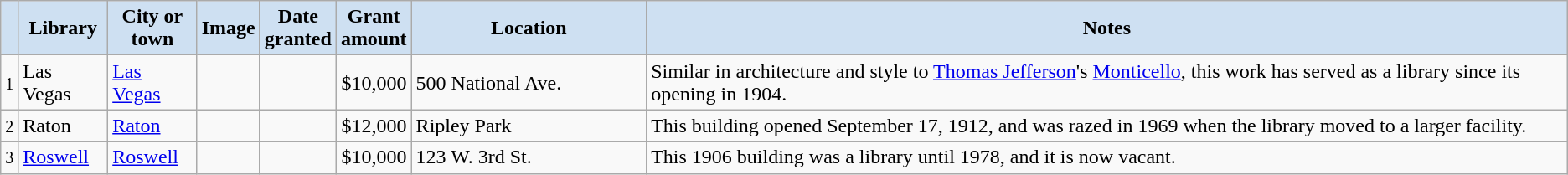<table class="wikitable sortable" align="center">
<tr>
<th style="background-color:#CEE0F2;"></th>
<th style="background-color:#CEE0F2;">Library</th>
<th style="background-color:#CEE0F2;">City or<br>town</th>
<th style="background-color:#CEE0F2;" class="unsortable">Image</th>
<th style="background-color:#CEE0F2;">Date<br>granted</th>
<th style="background-color:#CEE0F2;">Grant<br>amount</th>
<th style="background-color:#CEE0F2;" width=15%>Location</th>
<th style="background-color:#CEE0F2;" class="unsortable">Notes</th>
</tr>
<tr ->
<td><small>1</small></td>
<td>Las Vegas</td>
<td><a href='#'>Las Vegas</a></td>
<td></td>
<td></td>
<td align=right>$10,000</td>
<td>500 National Ave.<br><small></small></td>
<td>Similar in architecture and style to <a href='#'>Thomas Jefferson</a>'s <a href='#'>Monticello</a>, this work has served as a library since its opening in 1904.</td>
</tr>
<tr ->
<td align=center><small>2</small></td>
<td>Raton</td>
<td><a href='#'>Raton</a></td>
<td></td>
<td></td>
<td align=right>$12,000</td>
<td>Ripley Park<br><small></small></td>
<td>This building opened September 17, 1912, and was razed in 1969 when the library moved to a larger facility.</td>
</tr>
<tr ->
<td align=center><small>3</small></td>
<td><a href='#'>Roswell</a></td>
<td><a href='#'>Roswell</a></td>
<td></td>
<td></td>
<td align=right>$10,000</td>
<td>123 W. 3rd St.<br><small></small></td>
<td>This 1906 building was a library until 1978, and it is now vacant.</td>
</tr>
</table>
